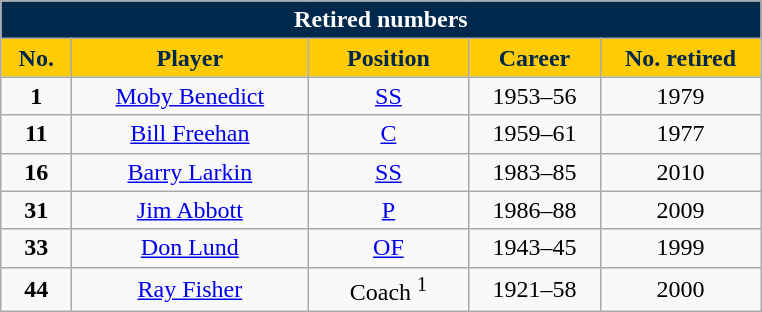<table class="wikitable" style="text-align:center">
<tr>
<td colspan="5" style="background:#00274C; color:white;"><strong>Retired numbers</strong></td>
</tr>
<tr>
<th style="width:40px; background:#FFCB05; color:#00274C;">No.</th>
<th style="width:150px; background:#FFCB05; color:#00274C;">Player</th>
<th style="width:100px; background:#FFCB05; color:#00274C;">Position</th>
<th style="width:80px; background:#FFCB05; color:#00274C;">Career</th>
<th style="width:100px; background:#FFCB05; color:#00274C;">No. retired</th>
</tr>
<tr>
<td><strong>1</strong></td>
<td><a href='#'>Moby Benedict</a></td>
<td><a href='#'>SS</a></td>
<td>1953–56</td>
<td>1979</td>
</tr>
<tr>
<td><strong>11</strong></td>
<td><a href='#'>Bill Freehan</a></td>
<td><a href='#'>C</a></td>
<td>1959–61</td>
<td>1977</td>
</tr>
<tr>
<td><strong>16</strong></td>
<td><a href='#'>Barry Larkin</a></td>
<td><a href='#'>SS</a></td>
<td>1983–85</td>
<td>2010</td>
</tr>
<tr>
<td><strong>31</strong></td>
<td><a href='#'>Jim Abbott</a></td>
<td><a href='#'>P</a></td>
<td>1986–88</td>
<td>2009</td>
</tr>
<tr>
<td><strong>33</strong></td>
<td><a href='#'>Don Lund</a></td>
<td><a href='#'>OF</a></td>
<td>1943–45</td>
<td>1999</td>
</tr>
<tr>
<td><strong>44</strong></td>
<td><a href='#'>Ray Fisher</a></td>
<td>Coach <sup>1</sup></td>
<td>1921–58</td>
<td>2000</td>
</tr>
</table>
